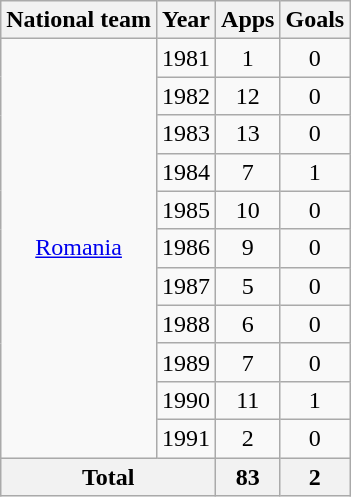<table class="wikitable" style="text-align:center">
<tr>
<th>National team</th>
<th>Year</th>
<th>Apps</th>
<th>Goals</th>
</tr>
<tr>
<td rowspan="11"><a href='#'>Romania</a></td>
<td>1981</td>
<td>1</td>
<td>0</td>
</tr>
<tr>
<td>1982</td>
<td>12</td>
<td>0</td>
</tr>
<tr>
<td>1983</td>
<td>13</td>
<td>0</td>
</tr>
<tr>
<td>1984</td>
<td>7</td>
<td>1</td>
</tr>
<tr>
<td>1985</td>
<td>10</td>
<td>0</td>
</tr>
<tr>
<td>1986</td>
<td>9</td>
<td>0</td>
</tr>
<tr>
<td>1987</td>
<td>5</td>
<td>0</td>
</tr>
<tr>
<td>1988</td>
<td>6</td>
<td>0</td>
</tr>
<tr>
<td>1989</td>
<td>7</td>
<td>0</td>
</tr>
<tr>
<td>1990</td>
<td>11</td>
<td>1</td>
</tr>
<tr>
<td>1991</td>
<td>2</td>
<td>0</td>
</tr>
<tr>
<th colspan="2">Total</th>
<th>83</th>
<th>2</th>
</tr>
</table>
